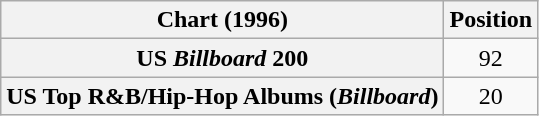<table class="wikitable sortable plainrowheaders" style="text-align:center">
<tr>
<th scope="col">Chart (1996)</th>
<th scope="col">Position</th>
</tr>
<tr>
<th scope="row">US <em>Billboard</em> 200</th>
<td>92</td>
</tr>
<tr>
<th scope="row">US Top R&B/Hip-Hop Albums (<em>Billboard</em>)</th>
<td>20</td>
</tr>
</table>
